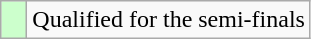<table class="wikitable">
<tr>
<td width=10px bgcolor="#ccffcc"></td>
<td>Qualified for the semi-finals</td>
</tr>
</table>
